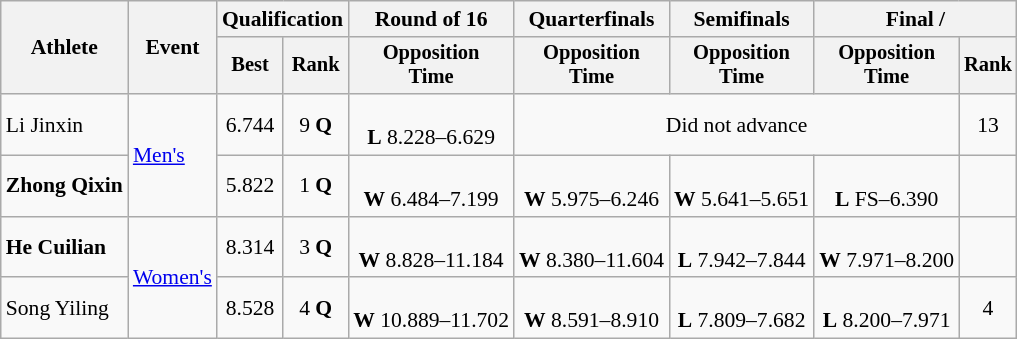<table class=wikitable style="font-size:90%; text-align:center;">
<tr>
<th rowspan="2">Athlete</th>
<th rowspan="2">Event</th>
<th colspan=2>Qualification</th>
<th>Round of 16</th>
<th>Quarterfinals</th>
<th>Semifinals</th>
<th colspan=2>Final / </th>
</tr>
<tr style="font-size:95%">
<th>Best</th>
<th>Rank</th>
<th>Opposition<br>Time</th>
<th>Opposition<br>Time</th>
<th>Opposition<br>Time</th>
<th>Opposition<br>Time</th>
<th>Rank</th>
</tr>
<tr>
<td align=left>Li Jinxin</td>
<td align=left rowspan=2><a href='#'>Men's</a></td>
<td>6.744</td>
<td>9 <strong>Q</strong></td>
<td><br><strong>L</strong> 8.228–6.629</td>
<td colspan=3>Did not advance</td>
<td>13</td>
</tr>
<tr>
<td align=left><strong>Zhong Qixin</strong></td>
<td>5.822</td>
<td>1 <strong>Q</strong></td>
<td><br><strong>W</strong> 6.484–7.199</td>
<td><br><strong>W</strong> 5.975–6.246</td>
<td><br><strong>W</strong> 5.641–5.651</td>
<td><br><strong>L</strong> FS–6.390</td>
<td></td>
</tr>
<tr>
<td align=left><strong>He Cuilian</strong></td>
<td align=left rowspan=2><a href='#'>Women's</a></td>
<td>8.314</td>
<td>3 <strong>Q</strong></td>
<td><br><strong>W</strong> 8.828–11.184</td>
<td><br><strong>W</strong> 8.380–11.604</td>
<td><br><strong>L</strong> 7.942–7.844</td>
<td><br><strong>W</strong> 7.971–8.200</td>
<td></td>
</tr>
<tr>
<td align=left>Song Yiling</td>
<td>8.528</td>
<td>4 <strong>Q</strong></td>
<td><br><strong>W</strong> 10.889–11.702</td>
<td><br><strong>W</strong> 8.591–8.910</td>
<td><br><strong>L</strong> 7.809–7.682</td>
<td><br><strong>L</strong> 8.200–7.971</td>
<td>4</td>
</tr>
</table>
